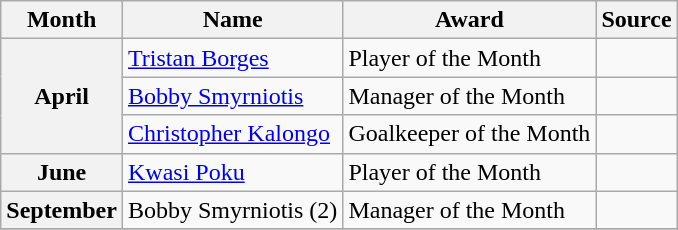<table class="wikitable">
<tr>
<th>Month</th>
<th>Name</th>
<th>Award</th>
<th>Source</th>
</tr>
<tr>
<th rowspan="3" scope=row style=text-align:center>April</th>
<td><a href='#'>Tristan Borges</a></td>
<td>Player of the Month</td>
<td></td>
</tr>
<tr>
<td><a href='#'>Bobby Smyrniotis</a></td>
<td>Manager of the Month</td>
<td></td>
</tr>
<tr>
<td><a href='#'>Christopher Kalongo</a></td>
<td>Goalkeeper of the Month</td>
<td></td>
</tr>
<tr>
<th>June</th>
<td><a href='#'>Kwasi Poku</a></td>
<td>Player of the Month</td>
<td></td>
</tr>
<tr>
<th>September</th>
<td>Bobby Smyrniotis (2)</td>
<td>Manager of the Month</td>
<td></td>
</tr>
<tr>
</tr>
</table>
